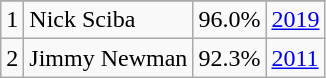<table class="wikitable">
<tr>
</tr>
<tr>
<td>1</td>
<td>Nick Sciba</td>
<td><abbr>96.0%</abbr></td>
<td><a href='#'>2019</a></td>
</tr>
<tr>
<td>2</td>
<td>Jimmy Newman</td>
<td><abbr>92.3%</abbr></td>
<td><a href='#'>2011</a><br></td>
</tr>
</table>
